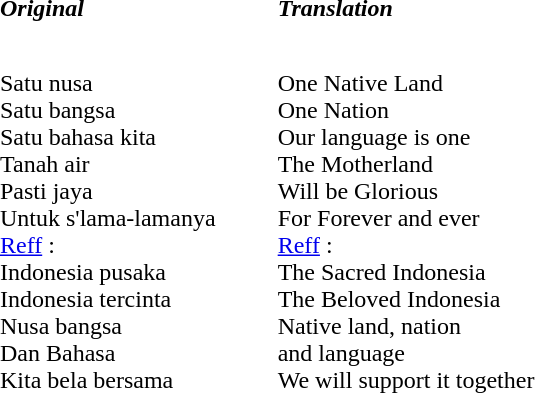<table cellpadding=6>
<tr>
<td style="width:50%;"><strong><em>Original</em></strong></td>
<td style="width:50%;"><strong><em>Translation</em></strong></td>
</tr>
<tr style="vertical-align:top; white-space:nowrap;">
<td style="width:50%;"><br>Satu nusa<br>
Satu bangsa<br>
Satu bahasa kita<br>Tanah air<br>
Pasti jaya<br>
Untuk s'lama-lamanya<br><a href='#'>Reff</a> :<br>
Indonesia pusaka<br>
Indonesia tercinta<br>
Nusa bangsa<br>
Dan Bahasa<br>
Kita bela bersama</td>
<td style="width:50%;"><br>One Native Land<br>
One Nation<br>
Our language is one<br>The Motherland<br>
Will be Glorious<br>
For Forever and ever<br><a href='#'>Reff</a> :<br>
The Sacred Indonesia<br>
The Beloved Indonesia<br>
Native land, nation<br>
and language<br>
We will support it together</td>
</tr>
</table>
